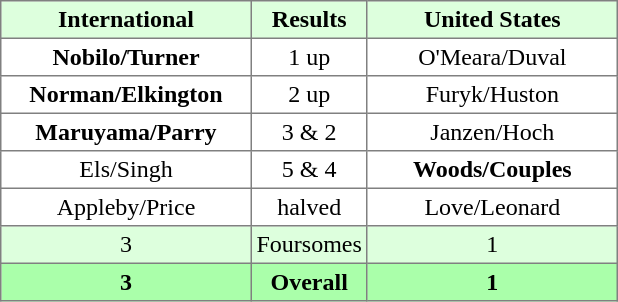<table border="1" cellpadding="3" style="border-collapse:collapse; text-align:center;">
<tr style="background:#ddffdd;">
<th width=160>International</th>
<th>Results</th>
<th width=160>United States</th>
</tr>
<tr>
<td><strong>Nobilo/Turner</strong></td>
<td>1 up</td>
<td>O'Meara/Duval</td>
</tr>
<tr>
<td><strong>Norman/Elkington</strong></td>
<td>2 up</td>
<td>Furyk/Huston</td>
</tr>
<tr>
<td><strong>Maruyama/Parry</strong></td>
<td>3 & 2</td>
<td>Janzen/Hoch</td>
</tr>
<tr>
<td>Els/Singh</td>
<td>5 & 4</td>
<td><strong>Woods/Couples</strong></td>
</tr>
<tr>
<td>Appleby/Price</td>
<td>halved</td>
<td>Love/Leonard</td>
</tr>
<tr style="background:#ddffdd;">
<td>3</td>
<td>Foursomes</td>
<td>1</td>
</tr>
<tr style="background:#aaffaa;">
<th>3</th>
<th>Overall</th>
<th>1</th>
</tr>
</table>
